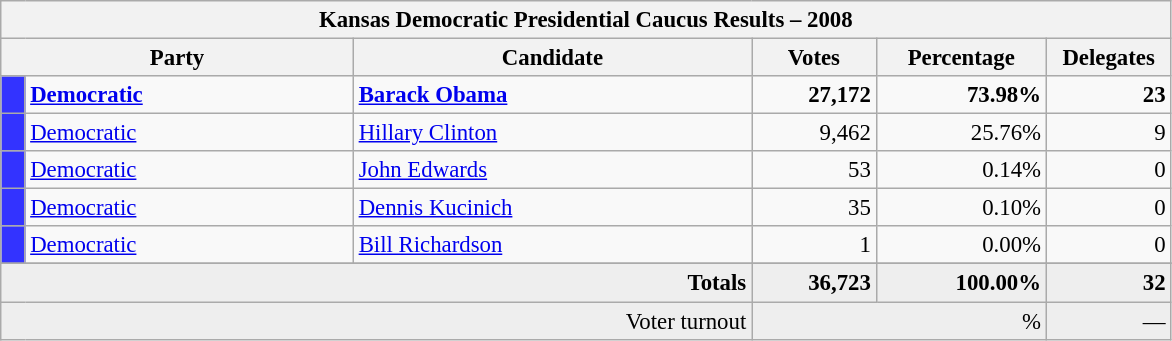<table class="wikitable" style="font-size:95%;">
<tr>
<th colspan="7">Kansas Democratic Presidential Caucus Results – 2008</th>
</tr>
<tr>
<th colspan="2" style="width: 15em">Party</th>
<th style="width: 17em">Candidate</th>
<th style="width: 5em">Votes</th>
<th style="width: 7em">Percentage</th>
<th style="width: 5em">Delegates</th>
</tr>
<tr>
<th style="background-color:#3333FF; width: 3px"></th>
<td style="width: 130px"><strong><a href='#'>Democratic</a></strong></td>
<td><strong><a href='#'>Barack Obama</a></strong></td>
<td align="right"><strong>27,172</strong></td>
<td align="right"><strong>73.98%</strong></td>
<td align="right"><strong>23</strong></td>
</tr>
<tr>
<th style="background-color:#3333FF; width: 3px"></th>
<td style="width: 130px"><a href='#'>Democratic</a></td>
<td><a href='#'>Hillary Clinton</a></td>
<td align="right">9,462</td>
<td align="right">25.76%</td>
<td align="right">9</td>
</tr>
<tr>
<th style="background-color:#3333FF; width: 3px"></th>
<td style="width: 130px"><a href='#'>Democratic</a></td>
<td><a href='#'>John Edwards</a></td>
<td align="right">53</td>
<td align="right">0.14%</td>
<td align="right">0</td>
</tr>
<tr>
<th style="background-color:#3333FF; width: 3px"></th>
<td style="width: 130px"><a href='#'>Democratic</a></td>
<td><a href='#'>Dennis Kucinich</a></td>
<td align="right">35</td>
<td align="right">0.10%</td>
<td align="right">0</td>
</tr>
<tr>
<th style="background-color:#3333FF; width: 3px"></th>
<td style="width: 130px"><a href='#'>Democratic</a></td>
<td><a href='#'>Bill Richardson</a></td>
<td align="right">1</td>
<td align="right">0.00%</td>
<td align="right">0</td>
</tr>
<tr>
</tr>
<tr bgcolor="#EEEEEE">
<td colspan="3" align="right"><strong>Totals</strong></td>
<td align="right"><strong>36,723</strong></td>
<td align="right"><strong>100.00%</strong></td>
<td align="right"><strong>32</strong></td>
</tr>
<tr bgcolor="#EEEEEE">
<td colspan="3" align="right">Voter turnout</td>
<td colspan="2" align="right">%</td>
<td align="right">—</td>
</tr>
</table>
